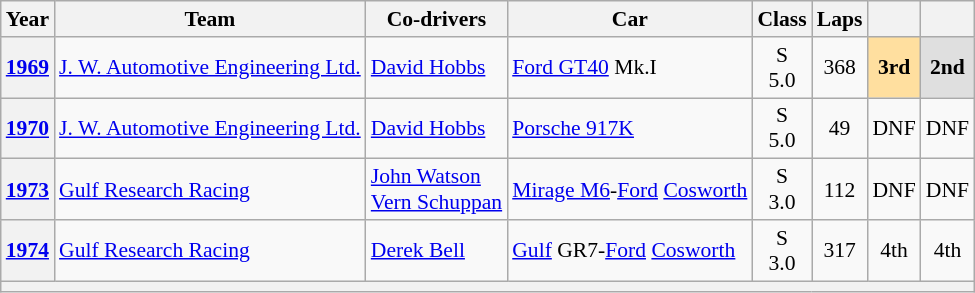<table class="wikitable" style="text-align:center; font-size:90%">
<tr>
<th>Year</th>
<th>Team</th>
<th>Co-drivers</th>
<th>Car</th>
<th>Class</th>
<th>Laps</th>
<th></th>
<th></th>
</tr>
<tr>
<th><a href='#'>1969</a></th>
<td align="left"> <a href='#'>J. W. Automotive Engineering Ltd.</a></td>
<td align="left"> <a href='#'>David Hobbs</a></td>
<td align="left"><a href='#'>Ford GT40</a> Mk.I</td>
<td>S<br>5.0</td>
<td>368</td>
<td style="background:#FFDF9F;"><strong>3rd</strong></td>
<td style="background:#DFDFDF;"><strong>2nd</strong></td>
</tr>
<tr>
<th><a href='#'>1970</a></th>
<td align="left"> <a href='#'>J. W. Automotive Engineering Ltd.</a></td>
<td align="left"> <a href='#'>David Hobbs</a></td>
<td align="left"><a href='#'>Porsche 917K</a></td>
<td>S<br>5.0</td>
<td>49</td>
<td>DNF</td>
<td>DNF</td>
</tr>
<tr>
<th><a href='#'>1973</a></th>
<td align="left"> <a href='#'>Gulf Research Racing</a></td>
<td align="left"> <a href='#'>John Watson</a><br> <a href='#'>Vern Schuppan</a></td>
<td align="left"><a href='#'>Mirage M6</a>-<a href='#'>Ford</a> <a href='#'>Cosworth</a></td>
<td>S<br>3.0</td>
<td>112</td>
<td>DNF</td>
<td>DNF</td>
</tr>
<tr>
<th><a href='#'>1974</a></th>
<td align="left"> <a href='#'>Gulf Research Racing</a></td>
<td align="left"> <a href='#'>Derek Bell</a></td>
<td align="left"><a href='#'>Gulf</a> GR7-<a href='#'>Ford</a> <a href='#'>Cosworth</a></td>
<td>S<br>3.0</td>
<td>317</td>
<td>4th</td>
<td>4th</td>
</tr>
<tr>
<th colspan="8"></th>
</tr>
</table>
